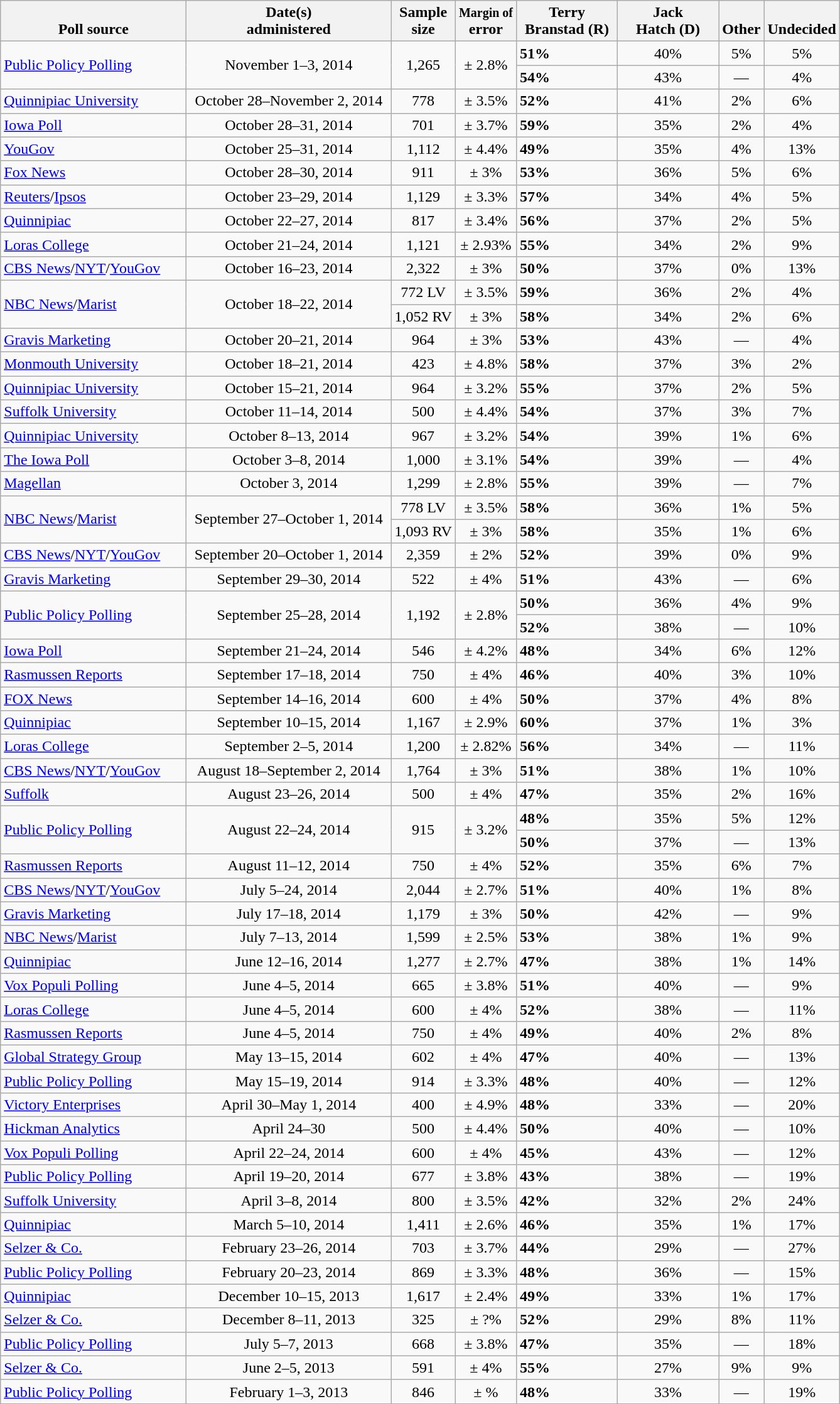<table class="wikitable">
<tr valign= bottom>
<th style="width:190px;">Poll source</th>
<th style="width:210px;">Date(s)<br>administered</th>
<th class=small>Sample<br>size</th>
<th class=small><small>Margin of</small><br>error</th>
<th style="width:100px;">Terry<br>Branstad (R)</th>
<th style="width:100px;">Jack<br>Hatch (D)</th>
<th style="width:40px;">Other</th>
<th style="width:40px;">Undecided</th>
</tr>
<tr>
<td rowspan=2><a href='#'>Public Policy Polling</a></td>
<td align=center rowspan=2>November 1–3, 2014</td>
<td align=center rowspan=2>1,265</td>
<td align=center rowspan=2>± 2.8%</td>
<td><strong>51%</strong></td>
<td align=center>40%</td>
<td align=center>5%</td>
<td align=center>5%</td>
</tr>
<tr>
<td><strong>54%</strong></td>
<td align=center>43%</td>
<td align=center>—</td>
<td align=center>4%</td>
</tr>
<tr>
<td><a href='#'>Quinnipiac University</a></td>
<td align=center>October 28–November 2, 2014</td>
<td align=center>778</td>
<td align=center>± 3.5%</td>
<td><strong>52%</strong></td>
<td align=center>41%</td>
<td align=center>2%</td>
<td align=center>6%</td>
</tr>
<tr>
<td><a href='#'>Iowa Poll</a></td>
<td align=center>October 28–31, 2014</td>
<td align=center>701</td>
<td align=center>± 3.7%</td>
<td><strong>59%</strong></td>
<td align=center>35%</td>
<td align=center>2%</td>
<td align=center>4%</td>
</tr>
<tr>
<td><a href='#'>YouGov</a></td>
<td align=center>October 25–31, 2014</td>
<td align=center>1,112</td>
<td align=center>± 4.4%</td>
<td><strong>49%</strong></td>
<td align=center>35%</td>
<td align=center>4%</td>
<td align=center>13%</td>
</tr>
<tr>
<td><a href='#'>Fox News</a></td>
<td align=center>October 28–30, 2014</td>
<td align=center>911</td>
<td align=center>± 3%</td>
<td><strong>53%</strong></td>
<td align=center>36%</td>
<td align=center>5%</td>
<td align=center>6%</td>
</tr>
<tr>
<td><a href='#'>Reuters</a>/<a href='#'>Ipsos</a></td>
<td align=center>October 23–29, 2014</td>
<td align=center>1,129</td>
<td align=center>± 3.3%</td>
<td><strong>57%</strong></td>
<td align=center>34%</td>
<td align=center>4%</td>
<td align=center>5%</td>
</tr>
<tr>
<td><a href='#'>Quinnipiac</a></td>
<td align=center>October 22–27, 2014</td>
<td align=center>817</td>
<td align=center>± 3.4%</td>
<td><strong>56%</strong></td>
<td align=center>37%</td>
<td align=center>2%</td>
<td align=center>5%</td>
</tr>
<tr>
<td><a href='#'>Loras College</a></td>
<td align=center>October 21–24, 2014</td>
<td align=center>1,121</td>
<td align=center>± 2.93%</td>
<td><strong>55%</strong></td>
<td align=center>34%</td>
<td align=center>2%</td>
<td align=center>9%</td>
</tr>
<tr>
<td><a href='#'>CBS News</a>/<a href='#'>NYT</a>/<a href='#'>YouGov</a></td>
<td align=center>October 16–23, 2014</td>
<td align=center>2,322</td>
<td align=center>± 3%</td>
<td><strong>50%</strong></td>
<td align=center>37%</td>
<td align=center>0%</td>
<td align=center>13%</td>
</tr>
<tr>
<td rowspan=2><a href='#'>NBC News</a>/<a href='#'>Marist</a></td>
<td align=center rowspan=2>October 18–22, 2014</td>
<td align=center>772 LV</td>
<td align=center>± 3.5%</td>
<td><strong>59%</strong></td>
<td align=center>36%</td>
<td align=center>2%</td>
<td align=center>4%</td>
</tr>
<tr>
<td align=center>1,052 RV</td>
<td align=center>± 3%</td>
<td><strong>58%</strong></td>
<td align=center>34%</td>
<td align=center>2%</td>
<td align=center>6%</td>
</tr>
<tr>
<td><a href='#'>Gravis Marketing</a></td>
<td align=center>October 20–21, 2014</td>
<td align=center>964</td>
<td align=center>± 3%</td>
<td><strong>53%</strong></td>
<td align=center>43%</td>
<td align=center>—</td>
<td align=center>4%</td>
</tr>
<tr>
<td><a href='#'>Monmouth University</a></td>
<td align=center>October 18–21, 2014</td>
<td align=center>423</td>
<td align=center>± 4.8%</td>
<td><strong>58%</strong></td>
<td align=center>37%</td>
<td align=center>3%</td>
<td align=center>2%</td>
</tr>
<tr>
<td><a href='#'>Quinnipiac University</a></td>
<td align=center>October 15–21, 2014</td>
<td align=center>964</td>
<td align=center>± 3.2%</td>
<td><strong>55%</strong></td>
<td align=center>37%</td>
<td align=center>2%</td>
<td align=center>5%</td>
</tr>
<tr>
<td><a href='#'>Suffolk University</a></td>
<td align=center>October 11–14, 2014</td>
<td align=center>500</td>
<td align=center>± 4.4%</td>
<td><strong>54%</strong></td>
<td align=center>37%</td>
<td align=center>3%</td>
<td align=center>7%</td>
</tr>
<tr>
<td><a href='#'>Quinnipiac University</a></td>
<td align=center>October 8–13, 2014</td>
<td align=center>967</td>
<td align=center>± 3.2%</td>
<td><strong>54%</strong></td>
<td align=center>39%</td>
<td align=center>1%</td>
<td align=center>6%</td>
</tr>
<tr>
<td><a href='#'>The Iowa Poll</a></td>
<td align=center>October 3–8, 2014</td>
<td align=center>1,000</td>
<td align=center>± 3.1%</td>
<td><strong>54%</strong></td>
<td align=center>39%</td>
<td align=center>—</td>
<td align=center>4%</td>
</tr>
<tr>
<td><a href='#'>Magellan</a></td>
<td align=center>October 3, 2014</td>
<td align=center>1,299</td>
<td align=center>± 2.8%</td>
<td><strong>55%</strong></td>
<td align=center>39%</td>
<td align=center>—</td>
<td align=center>7%</td>
</tr>
<tr>
<td rowspan=2><a href='#'>NBC News</a>/<a href='#'>Marist</a></td>
<td align=center rowspan=2>September 27–October 1, 2014</td>
<td align=center>778 LV</td>
<td align=center>± 3.5%</td>
<td><strong>58%</strong></td>
<td align=center>36%</td>
<td align=center>1%</td>
<td align=center>5%</td>
</tr>
<tr>
<td align=center>1,093 RV</td>
<td align=center>± 3%</td>
<td><strong>58%</strong></td>
<td align=center>35%</td>
<td align=center>1%</td>
<td align=center>6%</td>
</tr>
<tr>
<td><a href='#'>CBS News</a>/<a href='#'>NYT</a>/<a href='#'>YouGov</a></td>
<td align=center>September 20–October 1, 2014</td>
<td align=center>2,359</td>
<td align=center>± 2%</td>
<td><strong>52%</strong></td>
<td align=center>39%</td>
<td align=center>0%</td>
<td align=center>9%</td>
</tr>
<tr>
<td><a href='#'>Gravis Marketing</a></td>
<td align=center>September 29–30, 2014</td>
<td align=center>522</td>
<td align=center>± 4%</td>
<td><strong>51%</strong></td>
<td align=center>43%</td>
<td align=center>—</td>
<td align=center>6%</td>
</tr>
<tr>
<td rowspan=2><a href='#'>Public Policy Polling</a></td>
<td align=center rowspan=2>September 25–28, 2014</td>
<td align=center rowspan=2>1,192</td>
<td align=center rowspan=2>± 2.8%</td>
<td><strong>50%</strong></td>
<td align=center>36%</td>
<td align=center>4%</td>
<td align=center>9%</td>
</tr>
<tr>
<td><strong>52%</strong></td>
<td align=center>38%</td>
<td align=center>—</td>
<td align=center>10%</td>
</tr>
<tr>
<td><a href='#'>Iowa Poll</a></td>
<td align=center>September 21–24, 2014</td>
<td align=center>546</td>
<td align=center>± 4.2%</td>
<td><strong>48%</strong></td>
<td align=center>34%</td>
<td align=center>6%</td>
<td align=center>12%</td>
</tr>
<tr>
<td><a href='#'>Rasmussen Reports</a></td>
<td align=center>September 17–18, 2014</td>
<td align=center>750</td>
<td align=center>± 4%</td>
<td><strong>46%</strong></td>
<td align=center>40%</td>
<td align=center>3%</td>
<td align=center>10%</td>
</tr>
<tr>
<td><a href='#'>FOX News</a></td>
<td align=center>September 14–16, 2014</td>
<td align=center>600</td>
<td align=center>± 4%</td>
<td><strong>50%</strong></td>
<td align=center>37%</td>
<td align=center>4%</td>
<td align=center>8%</td>
</tr>
<tr>
<td><a href='#'>Quinnipiac</a></td>
<td align=center>September 10–15, 2014</td>
<td align=center>1,167</td>
<td align=center>± 2.9%</td>
<td><strong>60%</strong></td>
<td align=center>37%</td>
<td align=center>1%</td>
<td align=center>3%</td>
</tr>
<tr>
<td><a href='#'>Loras College</a></td>
<td align=center>September 2–5, 2014</td>
<td align=center>1,200</td>
<td align=center>± 2.82%</td>
<td><strong>56%</strong></td>
<td align=center>34%</td>
<td align=center>—</td>
<td align=center>11%</td>
</tr>
<tr>
<td><a href='#'>CBS News</a>/<a href='#'>NYT</a>/<a href='#'>YouGov</a></td>
<td align=center>August 18–September 2, 2014</td>
<td align=center>1,764</td>
<td align=center>± 3%</td>
<td><strong>51%</strong></td>
<td align=center>38%</td>
<td align=center>1%</td>
<td align=center>10%</td>
</tr>
<tr>
<td><a href='#'>Suffolk</a></td>
<td align=center>August 23–26, 2014</td>
<td align=center>500</td>
<td align=center>± 4%</td>
<td><strong>47%</strong></td>
<td align=center>35%</td>
<td align=center>2%</td>
<td align=center>16%</td>
</tr>
<tr>
<td rowspan=2><a href='#'>Public Policy Polling</a></td>
<td align=center rowspan=2>August 22–24, 2014</td>
<td align=center rowspan=2>915</td>
<td align=center rowspan=2>± 3.2%</td>
<td><strong>48%</strong></td>
<td align=center>35%</td>
<td align=center>5%</td>
<td align=center>12%</td>
</tr>
<tr>
<td><strong>50%</strong></td>
<td align=center>37%</td>
<td align=center>—</td>
<td align=center>13%</td>
</tr>
<tr>
<td><a href='#'>Rasmussen Reports</a></td>
<td align=center>August 11–12, 2014</td>
<td align=center>750</td>
<td align=center>± 4%</td>
<td><strong>52%</strong></td>
<td align=center>35%</td>
<td align=center>6%</td>
<td align=center>7%</td>
</tr>
<tr>
<td><a href='#'>CBS News</a>/<a href='#'>NYT</a>/<a href='#'>YouGov</a></td>
<td align=center>July 5–24, 2014</td>
<td align=center>2,044</td>
<td align=center>± 2.7%</td>
<td><strong>51%</strong></td>
<td align=center>40%</td>
<td align=center>1%</td>
<td align=center>8%</td>
</tr>
<tr>
<td><a href='#'>Gravis Marketing</a></td>
<td align=center>July 17–18, 2014</td>
<td align=center>1,179</td>
<td align=center>± 3%</td>
<td><strong>50%</strong></td>
<td align=center>42%</td>
<td align=center>—</td>
<td align=center>9%</td>
</tr>
<tr>
<td><a href='#'>NBC News</a>/<a href='#'>Marist</a></td>
<td align=center>July 7–13, 2014</td>
<td align=center>1,599</td>
<td align=center>± 2.5%</td>
<td><strong>53%</strong></td>
<td align=center>38%</td>
<td align=center>1%</td>
<td align=center>9%</td>
</tr>
<tr>
<td><a href='#'>Quinnipiac</a></td>
<td align=center>June 12–16, 2014</td>
<td align=center>1,277</td>
<td align=center>± 2.7%</td>
<td><strong>47%</strong></td>
<td align=center>38%</td>
<td align=center>1%</td>
<td align=center>14%</td>
</tr>
<tr>
<td><a href='#'>Vox Populi Polling</a></td>
<td align=center>June 4–5, 2014</td>
<td align=center>665</td>
<td align=center>± 3.8%</td>
<td><strong>51%</strong></td>
<td align=center>40%</td>
<td align=center>—</td>
<td align=center>9%</td>
</tr>
<tr>
<td><a href='#'>Loras College</a></td>
<td align=center>June 4–5, 2014</td>
<td align=center>600</td>
<td align=center>± 4%</td>
<td><strong>52%</strong></td>
<td align=center>38%</td>
<td align=center>—</td>
<td align=center>11%</td>
</tr>
<tr>
<td><a href='#'>Rasmussen Reports</a></td>
<td align=center>June 4–5, 2014</td>
<td align=center>750</td>
<td align=center>± 4%</td>
<td><strong>49%</strong></td>
<td align=center>40%</td>
<td align=center>2%</td>
<td align=center>8%</td>
</tr>
<tr>
<td><a href='#'>Global Strategy Group</a></td>
<td align=center>May 13–15, 2014</td>
<td align=center>602</td>
<td align=center>± 4%</td>
<td><strong>47%</strong></td>
<td align=center>40%</td>
<td align=center>—</td>
<td align=center>13%</td>
</tr>
<tr>
<td><a href='#'>Public Policy Polling</a></td>
<td align=center>May 15–19, 2014</td>
<td align=center>914</td>
<td align=center>± 3.3%</td>
<td><strong>48%</strong></td>
<td align=center>40%</td>
<td align=center>—</td>
<td align=center>12%</td>
</tr>
<tr>
<td><a href='#'>Victory Enterprises</a></td>
<td align=center>April 30–May 1, 2014</td>
<td align=center>400</td>
<td align=center>± 4.9%</td>
<td><strong>48%</strong></td>
<td align=center>33%</td>
<td align=center>—</td>
<td align=center>20%</td>
</tr>
<tr>
<td><a href='#'>Hickman Analytics</a></td>
<td align=center>April 24–30</td>
<td align=center>500</td>
<td align=center>± 4.4%</td>
<td><strong>50%</strong></td>
<td align=center>40%</td>
<td align=center>—</td>
<td align=center>10%</td>
</tr>
<tr>
<td><a href='#'>Vox Populi Polling</a></td>
<td align=center>April 22–24, 2014</td>
<td align=center>600</td>
<td align=center>± 4%</td>
<td><strong>45%</strong></td>
<td align=center>43%</td>
<td align=center>—</td>
<td align=center>12%</td>
</tr>
<tr>
<td><a href='#'>Public Policy Polling</a></td>
<td align=center>April 19–20, 2014</td>
<td align=center>677</td>
<td align=center>± 3.8%</td>
<td><strong>43%</strong></td>
<td align=center>38%</td>
<td align=center>—</td>
<td align=center>19%</td>
</tr>
<tr>
<td><a href='#'>Suffolk University</a></td>
<td align=center>April 3–8, 2014</td>
<td align=center>800</td>
<td align=center>± 3.5%</td>
<td><strong>42%</strong></td>
<td align=center>32%</td>
<td align=center>2%</td>
<td align=center>24%</td>
</tr>
<tr>
<td><a href='#'>Quinnipiac</a></td>
<td align=center>March 5–10, 2014</td>
<td align=center>1,411</td>
<td align=center>± 2.6%</td>
<td><strong>46%</strong></td>
<td align=center>35%</td>
<td align=center>1%</td>
<td align=center>17%</td>
</tr>
<tr>
<td><a href='#'>Selzer & Co.</a></td>
<td align=center>February 23–26, 2014</td>
<td align=center>703</td>
<td align=center>± 3.7%</td>
<td><strong>44%</strong></td>
<td align=center>29%</td>
<td align=center>—</td>
<td align=center>27%</td>
</tr>
<tr>
<td><a href='#'>Public Policy Polling</a></td>
<td align=center>February 20–23, 2014</td>
<td align=center>869</td>
<td align=center>± 3.3%</td>
<td><strong>48%</strong></td>
<td align=center>36%</td>
<td align=center>—</td>
<td align=center>15%</td>
</tr>
<tr>
<td><a href='#'>Quinnipiac</a></td>
<td align=center>December 10–15, 2013</td>
<td align=center>1,617</td>
<td align=center>± 2.4%</td>
<td><strong>49%</strong></td>
<td align=center>33%</td>
<td align=center>1%</td>
<td align=center>17%</td>
</tr>
<tr>
<td><a href='#'>Selzer & Co.</a></td>
<td align=center>December 8–11, 2013</td>
<td align=center>325</td>
<td align=center>± ?%</td>
<td><strong>52%</strong></td>
<td align=center>29%</td>
<td align=center>8%</td>
<td align=center>11%</td>
</tr>
<tr>
<td><a href='#'>Public Policy Polling</a></td>
<td align=center>July 5–7, 2013</td>
<td align=center>668</td>
<td align=center>± 3.8%</td>
<td><strong>47%</strong></td>
<td align=center>35%</td>
<td align=center>—</td>
<td align=center>18%</td>
</tr>
<tr>
<td><a href='#'>Selzer & Co.</a></td>
<td align=center>June 2–5, 2013</td>
<td align=center>591</td>
<td align=center>± 4%</td>
<td><strong>55%</strong></td>
<td align=center>27%</td>
<td align=center>9%</td>
<td align=center>9%</td>
</tr>
<tr>
<td><a href='#'>Public Policy Polling</a></td>
<td align=center>February 1–3, 2013</td>
<td align=center>846</td>
<td align=center>± %</td>
<td><strong>48%</strong></td>
<td align=center>33%</td>
<td align=center>—</td>
<td align=center>19%</td>
</tr>
</table>
